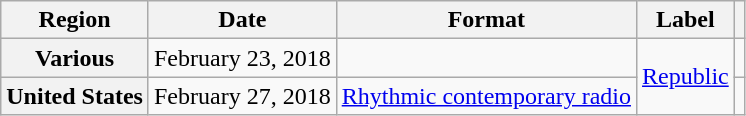<table class="wikitable plainrowheaders">
<tr>
<th scope="col">Region</th>
<th scope="col">Date</th>
<th scope="col">Format</th>
<th scope="col">Label</th>
<th scope="col"></th>
</tr>
<tr>
<th scope="row">Various</th>
<td>February 23, 2018</td>
<td></td>
<td rowspan="2"><a href='#'>Republic</a></td>
<td></td>
</tr>
<tr>
<th scope="row">United States</th>
<td>February 27, 2018</td>
<td><a href='#'>Rhythmic contemporary radio</a></td>
<td></td>
</tr>
</table>
